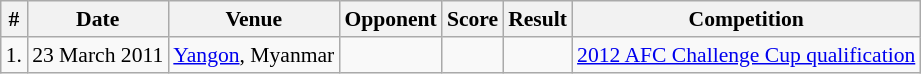<table class="wikitable" style="font-size:90%">
<tr>
<th>#</th>
<th>Date</th>
<th>Venue</th>
<th>Opponent</th>
<th>Score</th>
<th>Result</th>
<th>Competition</th>
</tr>
<tr>
<td>1.</td>
<td>23 March 2011</td>
<td><a href='#'>Yangon</a>, Myanmar</td>
<td></td>
<td></td>
<td></td>
<td><a href='#'>2012 AFC Challenge Cup qualification</a></td>
</tr>
</table>
